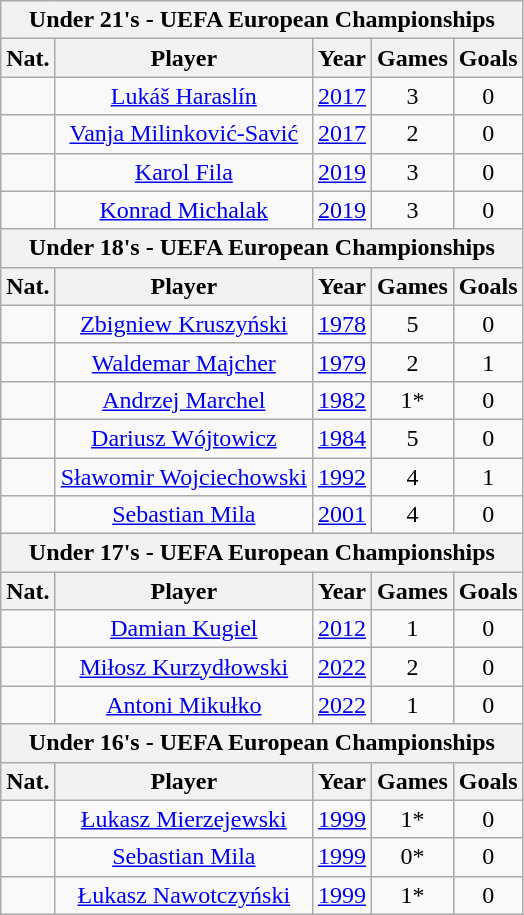<table class="wikitable" style="text-align: center">
<tr>
<th colspan=5>Under 21's - UEFA European Championships</th>
</tr>
<tr>
<th>Nat.</th>
<th>Player</th>
<th>Year</th>
<th>Games</th>
<th>Goals</th>
</tr>
<tr>
<td></td>
<td><a href='#'>Lukáš Haraslín</a></td>
<td><a href='#'>2017</a></td>
<td>3</td>
<td>0</td>
</tr>
<tr>
<td></td>
<td><a href='#'>Vanja Milinković-Savić</a></td>
<td><a href='#'>2017</a></td>
<td>2</td>
<td>0</td>
</tr>
<tr>
<td></td>
<td><a href='#'>Karol Fila</a></td>
<td><a href='#'>2019</a></td>
<td>3</td>
<td>0</td>
</tr>
<tr>
<td></td>
<td><a href='#'>Konrad Michalak</a></td>
<td><a href='#'>2019</a></td>
<td>3</td>
<td>0</td>
</tr>
<tr>
<th colspan=5>Under 18's - UEFA European Championships</th>
</tr>
<tr>
<th>Nat.</th>
<th>Player</th>
<th>Year</th>
<th>Games</th>
<th>Goals</th>
</tr>
<tr>
<td></td>
<td><a href='#'>Zbigniew Kruszyński</a></td>
<td><a href='#'>1978</a></td>
<td>5</td>
<td>0</td>
</tr>
<tr>
<td></td>
<td><a href='#'>Waldemar Majcher</a></td>
<td><a href='#'>1979</a></td>
<td>2</td>
<td>1</td>
</tr>
<tr>
<td></td>
<td><a href='#'>Andrzej Marchel</a></td>
<td><a href='#'>1982</a></td>
<td>1*</td>
<td>0</td>
</tr>
<tr>
<td></td>
<td><a href='#'>Dariusz Wójtowicz</a></td>
<td><a href='#'>1984</a></td>
<td>5</td>
<td>0</td>
</tr>
<tr>
<td></td>
<td><a href='#'>Sławomir Wojciechowski</a></td>
<td><a href='#'>1992</a></td>
<td>4</td>
<td>1</td>
</tr>
<tr>
<td></td>
<td><a href='#'>Sebastian Mila</a></td>
<td><a href='#'>2001</a></td>
<td>4</td>
<td>0</td>
</tr>
<tr>
<th colspan=5>Under 17's - UEFA European Championships</th>
</tr>
<tr>
<th>Nat.</th>
<th>Player</th>
<th>Year</th>
<th>Games</th>
<th>Goals</th>
</tr>
<tr>
<td></td>
<td><a href='#'>Damian Kugiel</a></td>
<td><a href='#'>2012</a></td>
<td>1</td>
<td>0</td>
</tr>
<tr>
<td></td>
<td><a href='#'>Miłosz Kurzydłowski</a></td>
<td><a href='#'>2022</a></td>
<td>2</td>
<td>0</td>
</tr>
<tr>
<td></td>
<td><a href='#'>Antoni Mikułko</a></td>
<td><a href='#'>2022</a></td>
<td>1</td>
<td>0</td>
</tr>
<tr>
<th colspan=5>Under 16's - UEFA European Championships</th>
</tr>
<tr>
<th>Nat.</th>
<th>Player</th>
<th>Year</th>
<th>Games</th>
<th>Goals</th>
</tr>
<tr>
<td></td>
<td><a href='#'>Łukasz Mierzejewski</a></td>
<td><a href='#'>1999</a></td>
<td>1*</td>
<td>0</td>
</tr>
<tr>
<td></td>
<td><a href='#'>Sebastian Mila</a></td>
<td><a href='#'>1999</a></td>
<td>0*</td>
<td>0</td>
</tr>
<tr>
<td></td>
<td><a href='#'>Łukasz Nawotczyński</a></td>
<td><a href='#'>1999</a></td>
<td>1*</td>
<td>0</td>
</tr>
</table>
